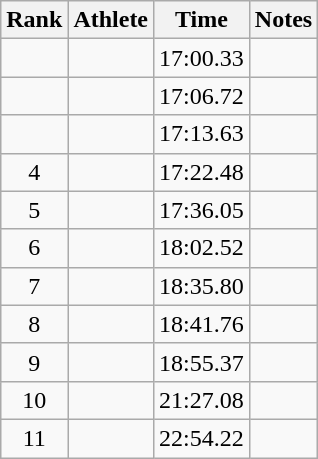<table class="wikitable sortable" style="text-align:center">
<tr>
<th>Rank</th>
<th>Athlete</th>
<th>Time</th>
<th>Notes</th>
</tr>
<tr>
<td></td>
<td align=left></td>
<td>17:00.33</td>
<td></td>
</tr>
<tr>
<td></td>
<td align=left></td>
<td>17:06.72</td>
<td></td>
</tr>
<tr>
<td></td>
<td align=left></td>
<td>17:13.63</td>
<td></td>
</tr>
<tr>
<td>4</td>
<td align=left></td>
<td>17:22.48</td>
<td></td>
</tr>
<tr>
<td>5</td>
<td align=left></td>
<td>17:36.05</td>
<td></td>
</tr>
<tr>
<td>6</td>
<td align=left></td>
<td>18:02.52</td>
<td></td>
</tr>
<tr>
<td>7</td>
<td align=left></td>
<td>18:35.80</td>
<td></td>
</tr>
<tr>
<td>8</td>
<td align=left></td>
<td>18:41.76</td>
<td></td>
</tr>
<tr>
<td>9</td>
<td align=left></td>
<td>18:55.37</td>
<td></td>
</tr>
<tr>
<td>10</td>
<td align=left></td>
<td>21:27.08</td>
<td></td>
</tr>
<tr>
<td>11</td>
<td align=left></td>
<td>22:54.22</td>
<td></td>
</tr>
</table>
